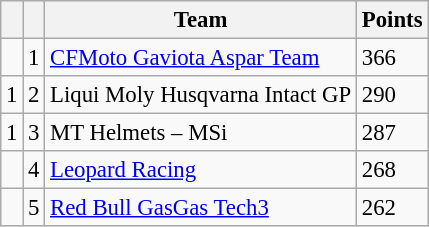<table class="wikitable" style="font-size: 95%;">
<tr>
<th></th>
<th></th>
<th>Team</th>
<th>Points</th>
</tr>
<tr>
<td></td>
<td align=center>1</td>
<td> <a href='#'>CFMoto Gaviota Aspar Team</a></td>
<td align=left>366</td>
</tr>
<tr>
<td> 1</td>
<td align=center>2</td>
<td> Liqui Moly Husqvarna Intact GP</td>
<td align=left>290</td>
</tr>
<tr>
<td> 1</td>
<td align=center>3</td>
<td> MT Helmets – MSi</td>
<td align=left>287</td>
</tr>
<tr>
<td></td>
<td align=center>4</td>
<td> <a href='#'>Leopard Racing</a></td>
<td align=left>268</td>
</tr>
<tr>
<td></td>
<td align=center>5</td>
<td> <a href='#'>Red Bull GasGas Tech3</a></td>
<td align=left>262</td>
</tr>
</table>
